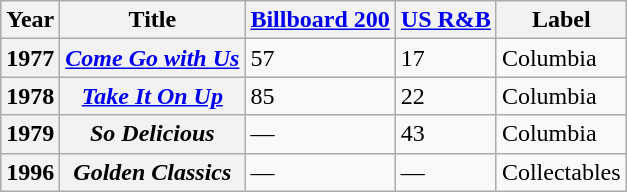<table class="wikitable plainrowheaders sortable">
<tr>
<th scope="col">Year</th>
<th scope="col">Title</th>
<th scope="col"><a href='#'>Billboard 200</a></th>
<th scope="col"><a href='#'>US R&B</a></th>
<th scope="col">Label</th>
</tr>
<tr>
<th scope="row">1977</th>
<th scope="row"><em><a href='#'>Come Go with Us</a></em></th>
<td>57</td>
<td>17</td>
<td>Columbia</td>
</tr>
<tr>
<th scope="row">1978</th>
<th scope="row"><em><a href='#'>Take It On Up</a></em></th>
<td>85</td>
<td>22</td>
<td>Columbia</td>
</tr>
<tr>
<th scope="row">1979</th>
<th scope="row"><em>So Delicious</em></th>
<td>—</td>
<td>43</td>
<td>Columbia</td>
</tr>
<tr>
<th scope="row">1996</th>
<th scope="row"><em>Golden Classics</em></th>
<td>—</td>
<td>—</td>
<td>Collectables</td>
</tr>
</table>
